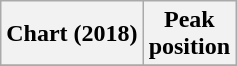<table class="wikitable sortable plainrowheaders" style="text-align:center">
<tr>
<th scope="col">Chart (2018)</th>
<th scope="col">Peak<br>position</th>
</tr>
<tr>
</tr>
</table>
